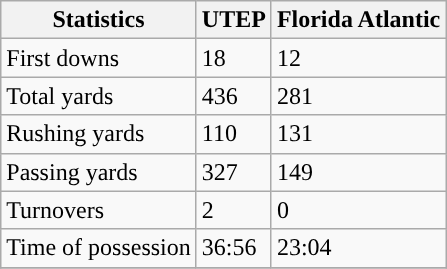<table class="wikitable">
<tr>
<th>Statistics</th>
<th>UTEP</th>
<th>Florida Atlantic</th>
</tr>
<tr>
<td>First downs</td>
<td>18</td>
<td>12</td>
</tr>
<tr>
<td>Total yards</td>
<td>436</td>
<td>281</td>
</tr>
<tr>
<td>Rushing yards</td>
<td>110</td>
<td>131</td>
</tr>
<tr>
<td>Passing yards</td>
<td>327</td>
<td>149</td>
</tr>
<tr>
<td>Turnovers</td>
<td>2</td>
<td>0</td>
</tr>
<tr>
<td>Time of possession</td>
<td>36:56</td>
<td>23:04</td>
</tr>
<tr>
</tr>
</table>
